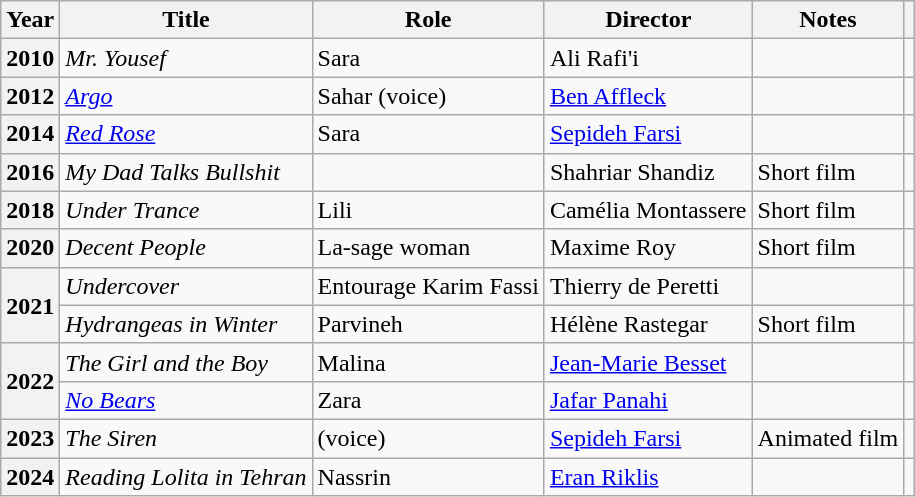<table class="wikitable plainrowheaders sortable"  style=font-size:100%>
<tr>
<th scope="col">Year</th>
<th scope="col">Title</th>
<th scope="col">Role</th>
<th scope="col">Director</th>
<th scope="col" class="unsortable">Notes</th>
<th scope="col" class="unsortable"></th>
</tr>
<tr>
<th scope=row>2010</th>
<td><em>Mr. Yousef</em></td>
<td>Sara</td>
<td>Ali Rafi'i</td>
<td></td>
<td></td>
</tr>
<tr>
<th scope=row>2012</th>
<td><em><a href='#'>Argo</a></em></td>
<td>Sahar (voice)</td>
<td><a href='#'>Ben Affleck</a></td>
<td></td>
<td></td>
</tr>
<tr>
<th scope=row>2014</th>
<td><em><a href='#'>Red Rose</a></em></td>
<td>Sara</td>
<td><a href='#'>Sepideh Farsi</a></td>
<td></td>
<td></td>
</tr>
<tr>
<th scope=row>2016</th>
<td><em>My Dad Talks Bullshit</em></td>
<td></td>
<td>Shahriar Shandiz</td>
<td>Short film</td>
<td></td>
</tr>
<tr>
<th scope=row>2018</th>
<td><em>Under Trance</em></td>
<td>Lili</td>
<td>Camélia Montassere</td>
<td>Short film</td>
<td></td>
</tr>
<tr>
<th scope=row>2020</th>
<td><em>Decent People</em></td>
<td>La-sage woman</td>
<td>Maxime Roy</td>
<td>Short film</td>
<td></td>
</tr>
<tr>
<th scope=row rowspan="2">2021</th>
<td><em>Undercover</em></td>
<td>Entourage Karim Fassi</td>
<td>Thierry de Peretti</td>
<td></td>
<td></td>
</tr>
<tr>
<td><em>Hydrangeas in Winter</em></td>
<td>Parvineh</td>
<td>Hélène Rastegar</td>
<td>Short film</td>
<td></td>
</tr>
<tr>
<th scope=row rowspan="2">2022</th>
<td><em>The Girl and the Boy</em></td>
<td>Malina</td>
<td><a href='#'>Jean-Marie Besset</a></td>
<td></td>
<td></td>
</tr>
<tr>
<td><em><a href='#'>No Bears</a></em></td>
<td>Zara</td>
<td><a href='#'>Jafar Panahi</a></td>
<td></td>
<td></td>
</tr>
<tr>
<th scope=row>2023</th>
<td><em>The Siren</em></td>
<td>(voice)</td>
<td><a href='#'>Sepideh Farsi</a></td>
<td>Animated film</td>
<td></td>
</tr>
<tr>
<th scope=row>2024</th>
<td><em>Reading Lolita in Tehran</em></td>
<td>Nassrin</td>
<td><a href='#'>Eran Riklis</a></td>
<td></td>
<td></td>
</tr>
</table>
